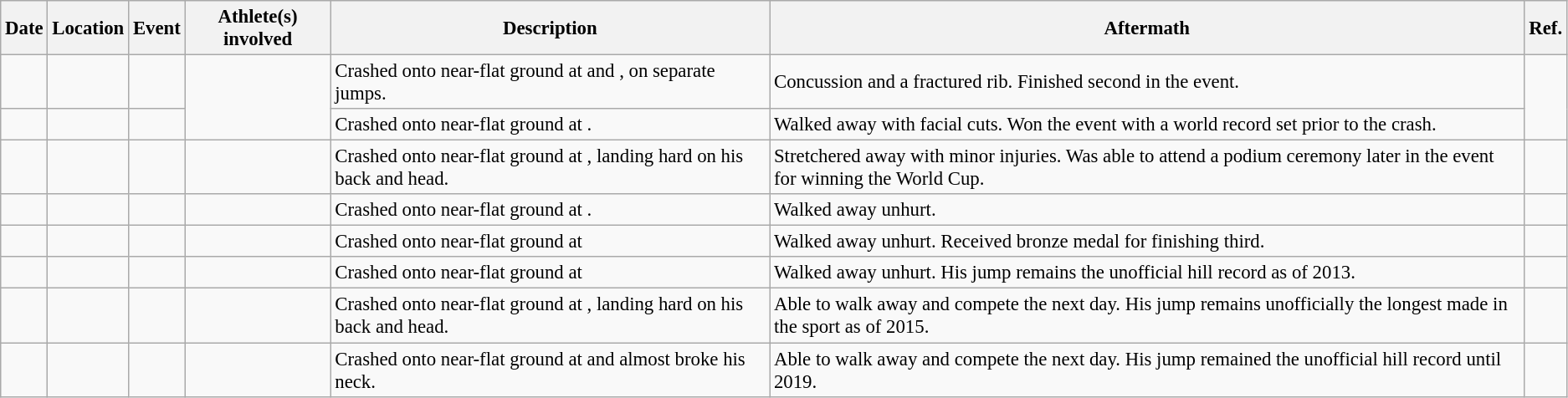<table class="wikitable" style="text-align:left; font-size:95%">
<tr>
<th>Date</th>
<th>Location</th>
<th>Event</th>
<th>Athlete(s) involved</th>
<th>Description</th>
<th>Aftermath</th>
<th>Ref.</th>
</tr>
<tr>
<td></td>
<td></td>
<td></td>
<td rowspan=2></td>
<td>Crashed onto near-flat ground at  and , on separate jumps.</td>
<td>Concussion and a fractured rib. Finished second in the event.</td>
<td style="text-align:center;" rowspan=2></td>
</tr>
<tr>
<td></td>
<td></td>
<td></td>
<td>Crashed onto near-flat ground at .</td>
<td>Walked away with facial cuts. Won the event with a world record set prior to the crash.</td>
</tr>
<tr>
<td></td>
<td></td>
<td></td>
<td></td>
<td>Crashed onto near-flat ground at , landing hard on his back and head.</td>
<td>Stretchered away with minor injuries. Was able to attend a podium ceremony later in the event for winning the World Cup.</td>
<td style="text-align:center;"></td>
</tr>
<tr>
<td></td>
<td></td>
<td></td>
<td></td>
<td>Crashed onto near-flat ground at .</td>
<td>Walked away unhurt.</td>
<td style="text-align:center;"></td>
</tr>
<tr>
<td></td>
<td></td>
<td></td>
<td></td>
<td>Crashed onto near-flat ground at </td>
<td>Walked away unhurt. Received bronze medal for finishing third.</td>
<td style="text-align:center;"></td>
</tr>
<tr>
<td></td>
<td></td>
<td></td>
<td></td>
<td>Crashed onto near-flat ground at </td>
<td>Walked away unhurt. His jump remains the unofficial hill record as of 2013.</td>
<td style="text-align:center;"></td>
</tr>
<tr>
<td></td>
<td></td>
<td></td>
<td></td>
<td>Crashed onto near-flat ground at , landing hard on his back and head.</td>
<td>Able to walk away and compete the next day. His jump remains unofficially the longest made in the sport as of 2015.</td>
<td style="text-align:center;"></td>
</tr>
<tr>
<td></td>
<td></td>
<td></td>
<td></td>
<td>Crashed onto near-flat ground at  and almost broke his neck.</td>
<td>Able to walk away and compete the next day. His jump remained the unofficial hill record until 2019.</td>
<td style="text-align:center;"></td>
</tr>
</table>
